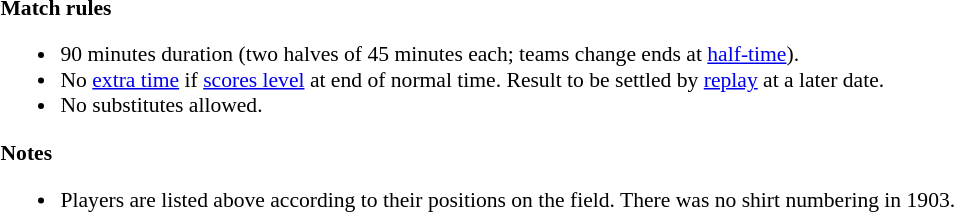<table width=100% style="font-size: 90%">
<tr>
<td width=50% valign=top><br><strong>Match rules</strong><ul><li>90 minutes duration (two halves of 45 minutes each; teams change ends at <a href='#'>half-time</a>).</li><li>No <a href='#'>extra time</a> if <a href='#'>scores level</a> at end of normal time. Result to be settled by <a href='#'>replay</a> at a later date.</li><li>No substitutes allowed.</li></ul><strong>Notes</strong><ul><li>Players are listed above according to their positions on the field. There was no shirt numbering in 1903.</li></ul></td>
</tr>
</table>
